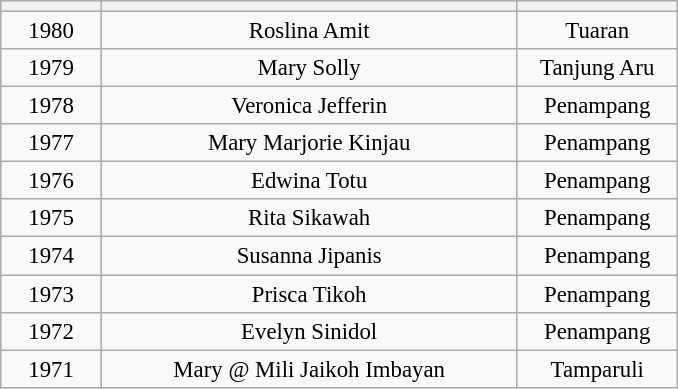<table class="wikitable sortable" style="font-size: 95%; text-align:center">
<tr>
<th width="60"></th>
<th width="270"></th>
<th width="100"></th>
</tr>
<tr>
<td>1980</td>
<td>Roslina Amit</td>
<td>Tuaran</td>
</tr>
<tr>
<td>1979</td>
<td>Mary Solly</td>
<td>Tanjung Aru</td>
</tr>
<tr>
<td>1978</td>
<td>Veronica Jefferin</td>
<td>Penampang</td>
</tr>
<tr>
<td>1977</td>
<td>Mary Marjorie Kinjau</td>
<td>Penampang</td>
</tr>
<tr>
<td>1976</td>
<td>Edwina Totu</td>
<td>Penampang</td>
</tr>
<tr>
<td>1975</td>
<td>Rita Sikawah</td>
<td>Penampang</td>
</tr>
<tr>
<td>1974</td>
<td>Susanna Jipanis</td>
<td>Penampang</td>
</tr>
<tr>
<td>1973</td>
<td>Prisca Tikoh</td>
<td>Penampang</td>
</tr>
<tr>
<td>1972</td>
<td>Evelyn Sinidol</td>
<td>Penampang</td>
</tr>
<tr>
<td>1971</td>
<td>Mary @ Mili Jaikoh Imbayan</td>
<td>Tamparuli</td>
</tr>
</table>
